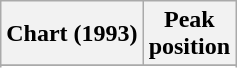<table class="wikitable plainrowheaders sortable">
<tr>
<th scope="col">Chart (1993)</th>
<th scope="col">Peak<br>position</th>
</tr>
<tr>
</tr>
<tr>
</tr>
</table>
